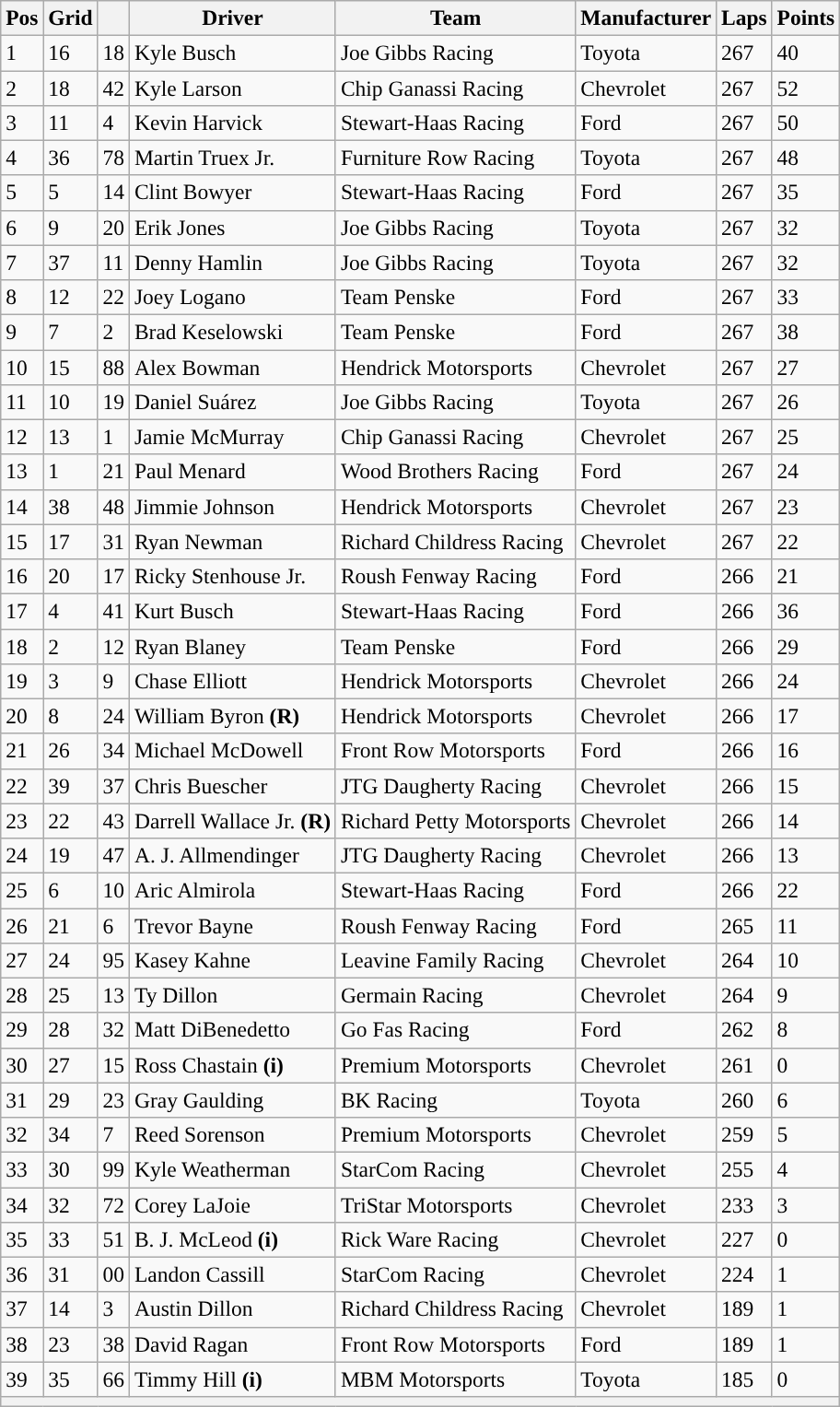<table class="wikitable" style="font-size:98%">
<tr>
<th>Pos</th>
<th>Grid</th>
<th></th>
<th>Driver</th>
<th>Team</th>
<th>Manufacturer</th>
<th>Laps</th>
<th>Points</th>
</tr>
<tr>
<td>1</td>
<td>16</td>
<td>18</td>
<td>Kyle Busch</td>
<td>Joe Gibbs Racing</td>
<td>Toyota</td>
<td>267</td>
<td>40</td>
</tr>
<tr>
<td>2</td>
<td>18</td>
<td>42</td>
<td>Kyle Larson</td>
<td>Chip Ganassi Racing</td>
<td>Chevrolet</td>
<td>267</td>
<td>52</td>
</tr>
<tr>
<td>3</td>
<td>11</td>
<td>4</td>
<td>Kevin Harvick</td>
<td>Stewart-Haas Racing</td>
<td>Ford</td>
<td>267</td>
<td>50</td>
</tr>
<tr>
<td>4</td>
<td>36</td>
<td>78</td>
<td>Martin Truex Jr.</td>
<td>Furniture Row Racing</td>
<td>Toyota</td>
<td>267</td>
<td>48</td>
</tr>
<tr>
<td>5</td>
<td>5</td>
<td>14</td>
<td>Clint Bowyer</td>
<td>Stewart-Haas Racing</td>
<td>Ford</td>
<td>267</td>
<td>35</td>
</tr>
<tr>
<td>6</td>
<td>9</td>
<td>20</td>
<td>Erik Jones</td>
<td>Joe Gibbs Racing</td>
<td>Toyota</td>
<td>267</td>
<td>32</td>
</tr>
<tr>
<td>7</td>
<td>37</td>
<td>11</td>
<td>Denny Hamlin</td>
<td>Joe Gibbs Racing</td>
<td>Toyota</td>
<td>267</td>
<td>32</td>
</tr>
<tr>
<td>8</td>
<td>12</td>
<td>22</td>
<td>Joey Logano</td>
<td>Team Penske</td>
<td>Ford</td>
<td>267</td>
<td>33</td>
</tr>
<tr>
<td>9</td>
<td>7</td>
<td>2</td>
<td>Brad Keselowski</td>
<td>Team Penske</td>
<td>Ford</td>
<td>267</td>
<td>38</td>
</tr>
<tr>
<td>10</td>
<td>15</td>
<td>88</td>
<td>Alex Bowman</td>
<td>Hendrick Motorsports</td>
<td>Chevrolet</td>
<td>267</td>
<td>27</td>
</tr>
<tr>
<td>11</td>
<td>10</td>
<td>19</td>
<td>Daniel Suárez</td>
<td>Joe Gibbs Racing</td>
<td>Toyota</td>
<td>267</td>
<td>26</td>
</tr>
<tr>
<td>12</td>
<td>13</td>
<td>1</td>
<td>Jamie McMurray</td>
<td>Chip Ganassi Racing</td>
<td>Chevrolet</td>
<td>267</td>
<td>25</td>
</tr>
<tr>
<td>13</td>
<td>1</td>
<td>21</td>
<td>Paul Menard</td>
<td>Wood Brothers Racing</td>
<td>Ford</td>
<td>267</td>
<td>24</td>
</tr>
<tr>
<td>14</td>
<td>38</td>
<td>48</td>
<td>Jimmie Johnson</td>
<td>Hendrick Motorsports</td>
<td>Chevrolet</td>
<td>267</td>
<td>23</td>
</tr>
<tr>
<td>15</td>
<td>17</td>
<td>31</td>
<td>Ryan Newman</td>
<td>Richard Childress Racing</td>
<td>Chevrolet</td>
<td>267</td>
<td>22</td>
</tr>
<tr>
<td>16</td>
<td>20</td>
<td>17</td>
<td>Ricky Stenhouse Jr.</td>
<td>Roush Fenway Racing</td>
<td>Ford</td>
<td>266</td>
<td>21</td>
</tr>
<tr>
<td>17</td>
<td>4</td>
<td>41</td>
<td>Kurt Busch</td>
<td>Stewart-Haas Racing</td>
<td>Ford</td>
<td>266</td>
<td>36</td>
</tr>
<tr>
<td>18</td>
<td>2</td>
<td>12</td>
<td>Ryan Blaney</td>
<td>Team Penske</td>
<td>Ford</td>
<td>266</td>
<td>29</td>
</tr>
<tr>
<td>19</td>
<td>3</td>
<td>9</td>
<td>Chase Elliott</td>
<td>Hendrick Motorsports</td>
<td>Chevrolet</td>
<td>266</td>
<td>24</td>
</tr>
<tr>
<td>20</td>
<td>8</td>
<td>24</td>
<td>William Byron <strong>(R)</strong></td>
<td>Hendrick Motorsports</td>
<td>Chevrolet</td>
<td>266</td>
<td>17</td>
</tr>
<tr>
<td>21</td>
<td>26</td>
<td>34</td>
<td>Michael McDowell</td>
<td>Front Row Motorsports</td>
<td>Ford</td>
<td>266</td>
<td>16</td>
</tr>
<tr>
<td>22</td>
<td>39</td>
<td>37</td>
<td>Chris Buescher</td>
<td>JTG Daugherty Racing</td>
<td>Chevrolet</td>
<td>266</td>
<td>15</td>
</tr>
<tr>
<td>23</td>
<td>22</td>
<td>43</td>
<td>Darrell Wallace Jr. <strong>(R)</strong></td>
<td>Richard Petty Motorsports</td>
<td>Chevrolet</td>
<td>266</td>
<td>14</td>
</tr>
<tr>
<td>24</td>
<td>19</td>
<td>47</td>
<td>A. J. Allmendinger</td>
<td>JTG Daugherty Racing</td>
<td>Chevrolet</td>
<td>266</td>
<td>13</td>
</tr>
<tr>
<td>25</td>
<td>6</td>
<td>10</td>
<td>Aric Almirola</td>
<td>Stewart-Haas Racing</td>
<td>Ford</td>
<td>266</td>
<td>22</td>
</tr>
<tr>
<td>26</td>
<td>21</td>
<td>6</td>
<td>Trevor Bayne</td>
<td>Roush Fenway Racing</td>
<td>Ford</td>
<td>265</td>
<td>11</td>
</tr>
<tr>
<td>27</td>
<td>24</td>
<td>95</td>
<td>Kasey Kahne</td>
<td>Leavine Family Racing</td>
<td>Chevrolet</td>
<td>264</td>
<td>10</td>
</tr>
<tr>
<td>28</td>
<td>25</td>
<td>13</td>
<td>Ty Dillon</td>
<td>Germain Racing</td>
<td>Chevrolet</td>
<td>264</td>
<td>9</td>
</tr>
<tr>
<td>29</td>
<td>28</td>
<td>32</td>
<td>Matt DiBenedetto</td>
<td>Go Fas Racing</td>
<td>Ford</td>
<td>262</td>
<td>8</td>
</tr>
<tr>
<td>30</td>
<td>27</td>
<td>15</td>
<td>Ross Chastain <strong>(i)</strong></td>
<td>Premium Motorsports</td>
<td>Chevrolet</td>
<td>261</td>
<td>0</td>
</tr>
<tr>
<td>31</td>
<td>29</td>
<td>23</td>
<td>Gray Gaulding</td>
<td>BK Racing</td>
<td>Toyota</td>
<td>260</td>
<td>6</td>
</tr>
<tr>
<td>32</td>
<td>34</td>
<td>7</td>
<td>Reed Sorenson</td>
<td>Premium Motorsports</td>
<td>Chevrolet</td>
<td>259</td>
<td>5</td>
</tr>
<tr>
<td>33</td>
<td>30</td>
<td>99</td>
<td>Kyle Weatherman</td>
<td>StarCom Racing</td>
<td>Chevrolet</td>
<td>255</td>
<td>4</td>
</tr>
<tr>
<td>34</td>
<td>32</td>
<td>72</td>
<td>Corey LaJoie</td>
<td>TriStar Motorsports</td>
<td>Chevrolet</td>
<td>233</td>
<td>3</td>
</tr>
<tr>
<td>35</td>
<td>33</td>
<td>51</td>
<td>B. J. McLeod <strong>(i)</strong></td>
<td>Rick Ware Racing</td>
<td>Chevrolet</td>
<td>227</td>
<td>0</td>
</tr>
<tr>
<td>36</td>
<td>31</td>
<td>00</td>
<td>Landon Cassill</td>
<td>StarCom Racing</td>
<td>Chevrolet</td>
<td>224</td>
<td>1</td>
</tr>
<tr>
<td>37</td>
<td>14</td>
<td>3</td>
<td>Austin Dillon</td>
<td>Richard Childress Racing</td>
<td>Chevrolet</td>
<td>189</td>
<td>1</td>
</tr>
<tr>
<td>38</td>
<td>23</td>
<td>38</td>
<td>David Ragan</td>
<td>Front Row Motorsports</td>
<td>Ford</td>
<td>189</td>
<td>1</td>
</tr>
<tr>
<td>39</td>
<td>35</td>
<td>66</td>
<td>Timmy Hill <strong>(i)</strong></td>
<td>MBM Motorsports</td>
<td>Toyota</td>
<td>185</td>
<td>0</td>
</tr>
<tr>
<th colspan="8"></th>
</tr>
</table>
